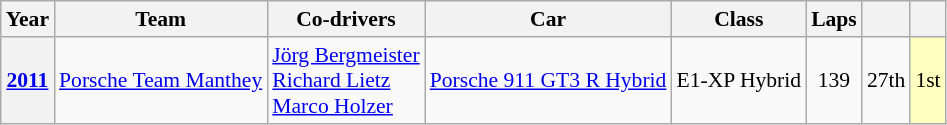<table class="wikitable" style="text-align:center; font-size:90%">
<tr>
<th>Year</th>
<th>Team</th>
<th>Co-drivers</th>
<th>Car</th>
<th>Class</th>
<th>Laps</th>
<th></th>
<th></th>
</tr>
<tr>
<th><a href='#'>2011</a></th>
<td align="left"> <a href='#'>Porsche Team Manthey</a></td>
<td align="left"> <a href='#'>Jörg Bergmeister</a><br> <a href='#'>Richard Lietz</a><br> <a href='#'>Marco Holzer</a></td>
<td align="left"><a href='#'>Porsche 911 GT3 R Hybrid</a></td>
<td>E1-XP Hybrid</td>
<td>139</td>
<td>27th</td>
<td style="background:#ffffbf;">1st</td>
</tr>
</table>
